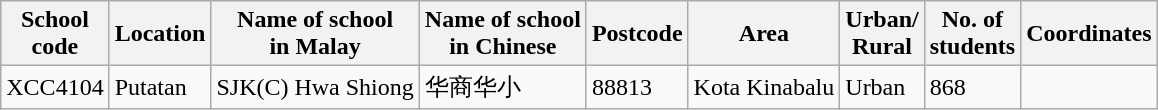<table class="wikitable sortable">
<tr>
<th>School<br>code</th>
<th>Location</th>
<th>Name of school<br>in Malay</th>
<th>Name of school<br>in Chinese</th>
<th>Postcode</th>
<th>Area</th>
<th>Urban/<br>Rural</th>
<th>No. of<br>students</th>
<th>Coordinates</th>
</tr>
<tr>
<td>XCC4104</td>
<td>Putatan</td>
<td>SJK(C) Hwa Shiong</td>
<td>华商华小</td>
<td>88813</td>
<td>Kota Kinabalu</td>
<td>Urban</td>
<td>868</td>
<td></td>
</tr>
</table>
